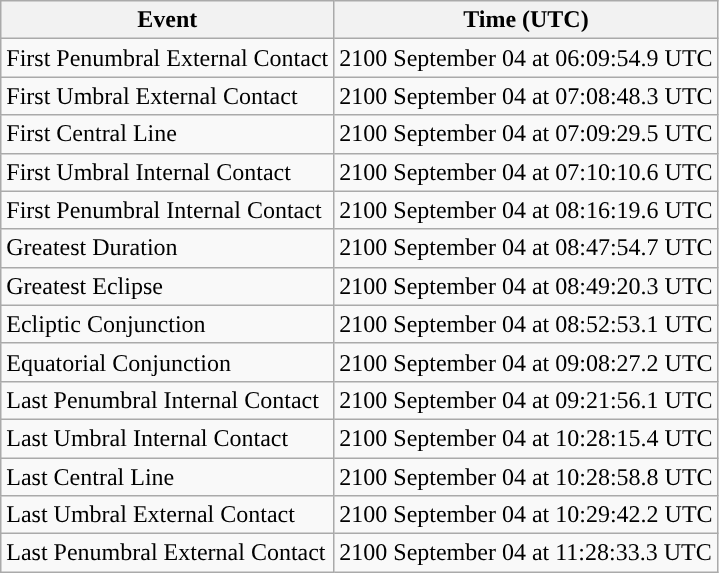<table class="wikitable">
<tr>
<th>Event</th>
<th>Time (UTC)</th>
</tr>
<tr>
<td>First Penumbral External Contact</td>
<td>2100 September 04 at 06:09:54.9 UTC</td>
</tr>
<tr>
<td>First Umbral External Contact</td>
<td>2100 September 04 at 07:08:48.3 UTC</td>
</tr>
<tr>
<td>First Central Line</td>
<td>2100 September 04 at 07:09:29.5 UTC</td>
</tr>
<tr>
<td>First Umbral Internal Contact</td>
<td>2100 September 04 at 07:10:10.6 UTC</td>
</tr>
<tr>
<td>First Penumbral Internal Contact</td>
<td>2100 September 04 at 08:16:19.6 UTC</td>
</tr>
<tr>
<td>Greatest Duration</td>
<td>2100 September 04 at 08:47:54.7 UTC</td>
</tr>
<tr>
<td>Greatest Eclipse</td>
<td>2100 September 04 at 08:49:20.3 UTC</td>
</tr>
<tr>
<td>Ecliptic Conjunction</td>
<td>2100 September 04 at 08:52:53.1 UTC</td>
</tr>
<tr>
<td>Equatorial Conjunction</td>
<td>2100 September 04 at 09:08:27.2 UTC</td>
</tr>
<tr>
<td>Last Penumbral Internal Contact</td>
<td>2100 September 04 at 09:21:56.1 UTC</td>
</tr>
<tr>
<td>Last Umbral Internal Contact</td>
<td>2100 September 04 at 10:28:15.4 UTC</td>
</tr>
<tr>
<td>Last Central Line</td>
<td>2100 September 04 at 10:28:58.8 UTC</td>
</tr>
<tr>
<td>Last Umbral External Contact</td>
<td>2100 September 04 at 10:29:42.2 UTC</td>
</tr>
<tr>
<td>Last Penumbral External Contact</td>
<td>2100 September 04 at 11:28:33.3 UTC</td>
</tr>
</table>
